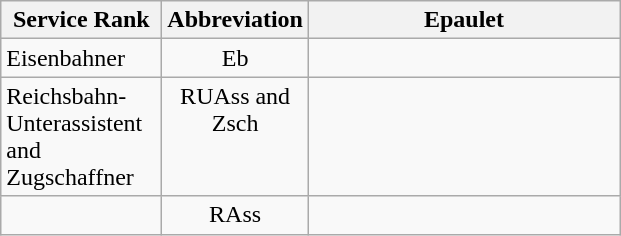<table class="wikitable">
<tr>
<th width="100">Service Rank</th>
<th width="50">Abbreviation</th>
<th width="200">Epaulet</th>
</tr>
<tr>
<td>Eisenbahner</td>
<td valign="top" align="center">Eb</td>
<td valign="top" align="center"></td>
</tr>
<tr>
<td>Reichsbahn-Unterassistent and Zugschaffner</td>
<td valign="top" align="center">RUAss and Zsch</td>
<td valign="top" align="center"></td>
</tr>
<tr>
<td></td>
<td valign="top" align="center">RAss</td>
<td valign="top" align="center"></td>
</tr>
</table>
